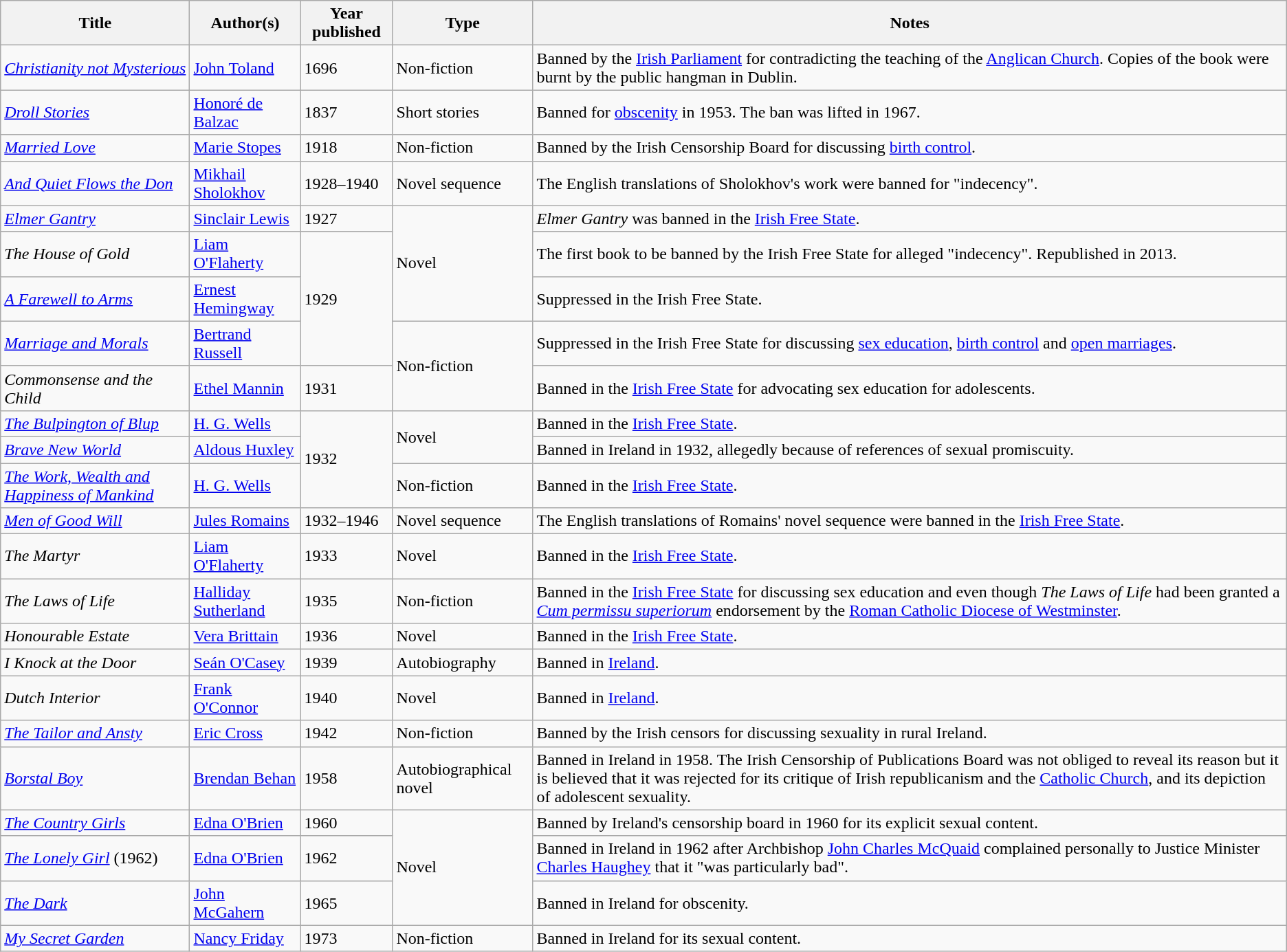<table class="wikitable sortable sticky-header">
<tr>
<th>Title</th>
<th width="100pt">Author(s)</th>
<th>Year published</th>
<th>Type</th>
<th class="unsortable">Notes</th>
</tr>
<tr>
<td><em><a href='#'>Christianity not Mysterious</a></em></td>
<td><a href='#'>John Toland</a></td>
<td>1696</td>
<td>Non-fiction</td>
<td>Banned by the <a href='#'>Irish Parliament</a> for contradicting the teaching of the <a href='#'>Anglican Church</a>. Copies of the book were burnt by the public hangman in Dublin.</td>
</tr>
<tr>
<td><em><a href='#'>Droll Stories</a></em></td>
<td><a href='#'>Honoré de Balzac</a></td>
<td>1837</td>
<td>Short stories</td>
<td>Banned for <a href='#'>obscenity</a> in 1953. The ban was lifted in 1967.</td>
</tr>
<tr>
<td><em><a href='#'>Married Love</a></em></td>
<td><a href='#'>Marie Stopes</a></td>
<td>1918</td>
<td>Non-fiction</td>
<td>Banned by the Irish Censorship Board for discussing <a href='#'>birth control</a>.</td>
</tr>
<tr>
<td><em><a href='#'>And Quiet Flows the Don</a></em></td>
<td><a href='#'>Mikhail Sholokhov</a></td>
<td>1928–1940</td>
<td>Novel sequence</td>
<td>The English translations of Sholokhov's work were banned for "indecency".</td>
</tr>
<tr>
<td><em><a href='#'>Elmer Gantry</a></em></td>
<td><a href='#'>Sinclair Lewis</a></td>
<td>1927</td>
<td rowspan="3">Novel</td>
<td><em>Elmer Gantry</em> was banned in the <a href='#'>Irish Free State</a>.</td>
</tr>
<tr>
<td><em>The House of Gold</em></td>
<td><a href='#'>Liam O'Flaherty</a></td>
<td rowspan="3">1929</td>
<td>The first book to be banned by the Irish Free State for alleged "indecency". Republished in 2013.</td>
</tr>
<tr>
<td><em><a href='#'>A Farewell to Arms</a></em></td>
<td><a href='#'>Ernest Hemingway</a></td>
<td>Suppressed in the Irish Free State.</td>
</tr>
<tr>
<td><em><a href='#'>Marriage and Morals</a></em></td>
<td><a href='#'>Bertrand Russell</a></td>
<td rowspan="2">Non-fiction</td>
<td>Suppressed in the Irish Free State for discussing <a href='#'>sex education</a>, <a href='#'>birth control</a> and <a href='#'>open marriages</a>.</td>
</tr>
<tr>
<td><em>Commonsense and the Child</em></td>
<td><a href='#'>Ethel Mannin</a></td>
<td>1931</td>
<td>Banned in the <a href='#'>Irish Free State</a> for advocating sex education for adolescents.</td>
</tr>
<tr>
<td><em><a href='#'>The Bulpington of Blup</a></em></td>
<td><a href='#'>H. G. Wells</a></td>
<td rowspan="3">1932</td>
<td rowspan="2">Novel</td>
<td>Banned in the <a href='#'>Irish Free State</a>.</td>
</tr>
<tr>
<td><em><a href='#'>Brave New World</a></em></td>
<td><a href='#'>Aldous Huxley</a></td>
<td>Banned in Ireland in 1932, allegedly because of references of sexual promiscuity.</td>
</tr>
<tr>
<td><em><a href='#'>The Work, Wealth and Happiness of Mankind</a></em></td>
<td><a href='#'>H. G. Wells</a></td>
<td>Non-fiction</td>
<td>Banned in the <a href='#'>Irish Free State</a>.</td>
</tr>
<tr>
<td><em><a href='#'>Men of Good Will</a></em></td>
<td><a href='#'>Jules Romains</a></td>
<td>1932–1946</td>
<td>Novel sequence</td>
<td>The English translations of Romains' novel sequence were banned in the <a href='#'>Irish Free State</a>.</td>
</tr>
<tr>
<td><em>The Martyr</em></td>
<td><a href='#'>Liam O'Flaherty</a></td>
<td>1933</td>
<td>Novel</td>
<td>Banned in the <a href='#'>Irish Free State</a>.</td>
</tr>
<tr>
<td><em>The Laws of Life</em></td>
<td><a href='#'>Halliday Sutherland</a></td>
<td>1935</td>
<td>Non-fiction</td>
<td>Banned in the <a href='#'>Irish Free State</a> for discussing sex education and even though <em>The Laws of Life</em> had been granted a <em><a href='#'>Cum permissu superiorum</a></em> endorsement by the <a href='#'>Roman Catholic Diocese of Westminster</a>.</td>
</tr>
<tr>
<td><em>Honourable Estate</em></td>
<td><a href='#'>Vera Brittain</a></td>
<td>1936</td>
<td>Novel</td>
<td>Banned in the <a href='#'>Irish Free State</a>.</td>
</tr>
<tr>
<td><em>I Knock at the Door</em></td>
<td><a href='#'>Seán O'Casey</a></td>
<td>1939</td>
<td>Autobiography</td>
<td>Banned in <a href='#'>Ireland</a>.</td>
</tr>
<tr>
<td><em>Dutch Interior</em></td>
<td><a href='#'>Frank O'Connor</a></td>
<td>1940</td>
<td>Novel</td>
<td>Banned in <a href='#'>Ireland</a>.</td>
</tr>
<tr>
<td><em><a href='#'>The Tailor and Ansty</a></em></td>
<td><a href='#'>Eric Cross</a></td>
<td>1942</td>
<td>Non-fiction</td>
<td>Banned by the Irish censors for discussing sexuality in rural Ireland.</td>
</tr>
<tr>
<td><em><a href='#'>Borstal Boy</a></em></td>
<td><a href='#'>Brendan Behan</a></td>
<td>1958</td>
<td>Autobiographical novel</td>
<td>Banned in Ireland in 1958. The Irish Censorship of Publications Board was not obliged to reveal its reason but it is believed that it was rejected for its critique of Irish republicanism and the <a href='#'>Catholic Church</a>, and its depiction of adolescent sexuality.</td>
</tr>
<tr>
<td><em><a href='#'>The Country Girls</a></em></td>
<td><a href='#'>Edna O'Brien</a></td>
<td>1960</td>
<td rowspan="3">Novel</td>
<td>Banned by Ireland's censorship board in 1960 for its explicit sexual content.</td>
</tr>
<tr>
<td><em><a href='#'>The Lonely Girl</a></em> (1962)</td>
<td><a href='#'>Edna O'Brien</a></td>
<td>1962</td>
<td>Banned in Ireland in 1962 after Archbishop <a href='#'>John Charles McQuaid</a> complained personally to Justice Minister <a href='#'>Charles Haughey</a> that it "was particularly bad".</td>
</tr>
<tr>
<td><em><a href='#'>The Dark</a></em></td>
<td><a href='#'>John McGahern</a></td>
<td>1965</td>
<td>Banned in Ireland for obscenity.</td>
</tr>
<tr>
<td><em><a href='#'>My Secret Garden</a></em></td>
<td><a href='#'>Nancy Friday</a></td>
<td>1973</td>
<td>Non-fiction</td>
<td>Banned in Ireland for its sexual content.</td>
</tr>
</table>
